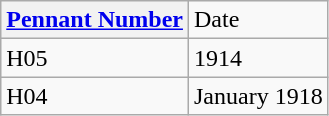<table class="wikitable" style="text-align:left">
<tr>
<th><a href='#'>Pennant Number</a></th>
<td>Date</td>
</tr>
<tr>
<td>H05</td>
<td>1914</td>
</tr>
<tr>
<td>H04</td>
<td>January 1918</td>
</tr>
</table>
